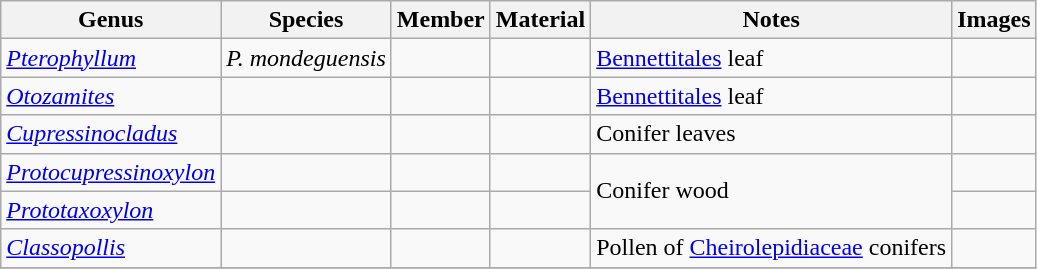<table class="wikitable" align="center">
<tr>
<th>Genus</th>
<th>Species</th>
<th>Member</th>
<th>Material</th>
<th>Notes</th>
<th>Images</th>
</tr>
<tr>
<td><em><a href='#'>Pterophyllum</a></em></td>
<td><em>P. mondeguensis</em></td>
<td></td>
<td></td>
<td><a href='#'>Bennettitales</a> leaf</td>
<td></td>
</tr>
<tr>
<td><em><a href='#'>Otozamites</a></em></td>
<td></td>
<td></td>
<td></td>
<td><a href='#'>Bennettitales</a> leaf</td>
<td></td>
</tr>
<tr>
<td><em><a href='#'>Cupressinocladus</a></em></td>
<td></td>
<td></td>
<td></td>
<td>Conifer leaves</td>
<td></td>
</tr>
<tr>
<td><em><a href='#'>Protocupressinoxylon</a></em></td>
<td></td>
<td></td>
<td></td>
<td rowspan="2">Conifer wood</td>
<td></td>
</tr>
<tr>
<td><em><a href='#'>Prototaxoxylon</a></em></td>
<td></td>
<td></td>
<td></td>
<td></td>
</tr>
<tr>
<td><em><a href='#'>Classopollis</a></em></td>
<td></td>
<td></td>
<td></td>
<td>Pollen of <a href='#'>Cheirolepidiaceae</a> conifers</td>
<td></td>
</tr>
<tr>
</tr>
</table>
